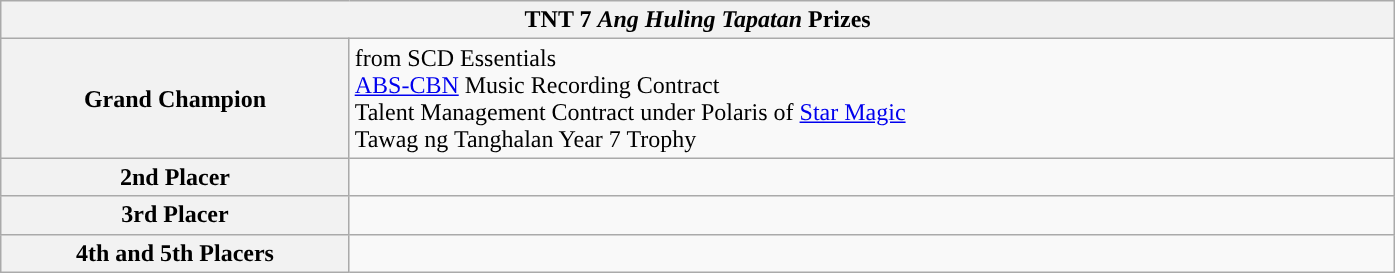<table class="wikitable mw-collapsible ">
<tr>
<th colspan="2">TNT 7 <em>Ang Huling Tapatan</em> Prizes</th>
</tr>
<tr>
<th width="15%">Grand Champion</th>
<td align="left" width="45%"> from SCD Essentials<br><a href='#'>ABS-CBN</a> Music Recording Contract<br>Talent Management Contract under Polaris of <a href='#'>Star Magic</a><br>Tawag ng Tanghalan Year 7 Trophy</td>
</tr>
<tr>
<th width="15%">2nd Placer</th>
<td align="left" width="45%"></td>
</tr>
<tr>
<th width="15%">3rd Placer</th>
<td align="left" width="45%"></td>
</tr>
<tr>
<th width="15%">4th and 5th Placers</th>
<td align="left" width="45%"></td>
</tr>
</table>
